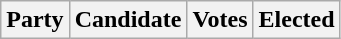<table class="wikitable">
<tr>
<th colspan="2">Party</th>
<th>Candidate</th>
<th>Votes</th>
<th>Elected<br>



















</th>
</tr>
</table>
